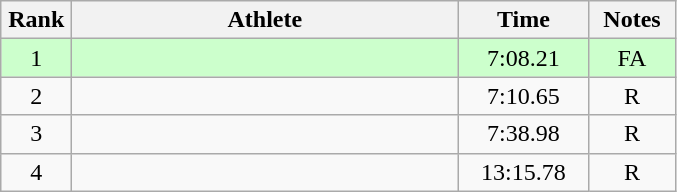<table class=wikitable style="text-align:center">
<tr>
<th width=40>Rank</th>
<th width=250>Athlete</th>
<th width=80>Time</th>
<th width=50>Notes</th>
</tr>
<tr bgcolor="ccffcc">
<td>1</td>
<td align=left></td>
<td>7:08.21</td>
<td>FA</td>
</tr>
<tr>
<td>2</td>
<td align=left></td>
<td>7:10.65</td>
<td>R</td>
</tr>
<tr>
<td>3</td>
<td align=left></td>
<td>7:38.98</td>
<td>R</td>
</tr>
<tr>
<td>4</td>
<td align=left></td>
<td>13:15.78</td>
<td>R</td>
</tr>
</table>
